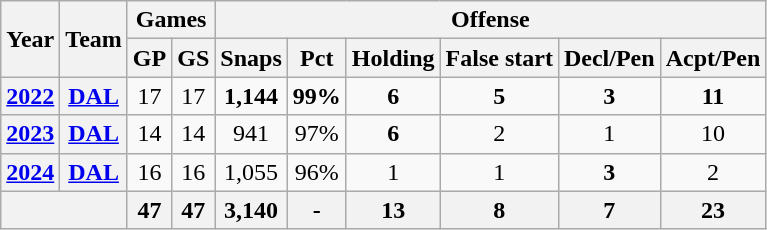<table class="wikitable" style="text-align:center;">
<tr>
<th rowspan="2">Year</th>
<th rowspan="2">Team</th>
<th colspan="2">Games</th>
<th colspan="8">Offense</th>
</tr>
<tr>
<th>GP</th>
<th>GS</th>
<th>Snaps</th>
<th>Pct</th>
<th>Holding</th>
<th>False start</th>
<th>Decl/Pen</th>
<th>Acpt/Pen</th>
</tr>
<tr>
<th><a href='#'>2022</a></th>
<th><a href='#'>DAL</a></th>
<td>17</td>
<td>17</td>
<td><strong>1,144</strong></td>
<td><strong>99%</strong></td>
<td><strong>6</strong></td>
<td><strong>5</strong></td>
<td><strong>3</strong></td>
<td><strong>11</strong></td>
</tr>
<tr>
<th><a href='#'>2023</a></th>
<th><a href='#'>DAL</a></th>
<td>14</td>
<td>14</td>
<td>941</td>
<td>97%</td>
<td><strong>6</strong></td>
<td>2</td>
<td>1</td>
<td>10</td>
</tr>
<tr>
<th><a href='#'>2024</a></th>
<th><a href='#'>DAL</a></th>
<td>16</td>
<td>16</td>
<td>1,055</td>
<td>96%</td>
<td>1</td>
<td>1</td>
<td><strong>3</strong></td>
<td>2</td>
</tr>
<tr>
<th colspan="2"></th>
<th>47</th>
<th>47</th>
<th>3,140</th>
<th>-</th>
<th>13</th>
<th>8</th>
<th>7</th>
<th>23</th>
</tr>
</table>
